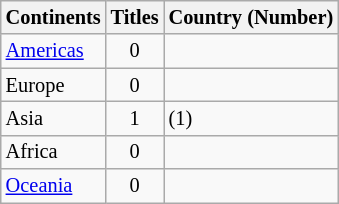<table class="wikitable" style="font-size: 85%;">
<tr>
<th>Continents</th>
<th>Titles</th>
<th>Country (Number)</th>
</tr>
<tr>
<td><a href='#'>Americas</a></td>
<td style="text-align:center;">0</td>
<td></td>
</tr>
<tr>
<td>Europe</td>
<td style="text-align:center;">0</td>
<td></td>
</tr>
<tr>
<td>Asia</td>
<td style="text-align:center;">1</td>
<td> (1)</td>
</tr>
<tr>
<td>Africa</td>
<td style="text-align:center;">0</td>
<td></td>
</tr>
<tr>
<td><a href='#'>Oceania</a></td>
<td style="text-align:center;">0</td>
<td></td>
</tr>
</table>
